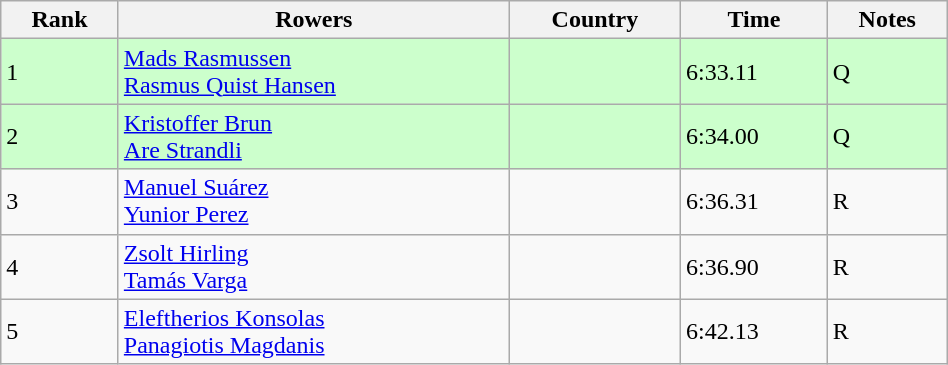<table class="wikitable sortable" width=50%>
<tr>
<th>Rank</th>
<th>Rowers</th>
<th>Country</th>
<th>Time</th>
<th>Notes</th>
</tr>
<tr bgcolor=ccffcc>
<td>1</td>
<td><a href='#'>Mads Rasmussen</a><br><a href='#'>Rasmus Quist Hansen</a></td>
<td></td>
<td>6:33.11</td>
<td>Q</td>
</tr>
<tr bgcolor=ccffcc>
<td>2</td>
<td><a href='#'>Kristoffer Brun</a><br><a href='#'>Are Strandli</a></td>
<td></td>
<td>6:34.00</td>
<td>Q</td>
</tr>
<tr>
<td>3</td>
<td><a href='#'>Manuel Suárez</a><br><a href='#'>Yunior Perez</a></td>
<td></td>
<td>6:36.31</td>
<td>R</td>
</tr>
<tr>
<td>4</td>
<td><a href='#'>Zsolt Hirling</a><br><a href='#'>Tamás Varga</a></td>
<td></td>
<td>6:36.90</td>
<td>R</td>
</tr>
<tr>
<td>5</td>
<td><a href='#'>Eleftherios Konsolas</a><br><a href='#'>Panagiotis Magdanis</a></td>
<td></td>
<td>6:42.13</td>
<td>R</td>
</tr>
</table>
